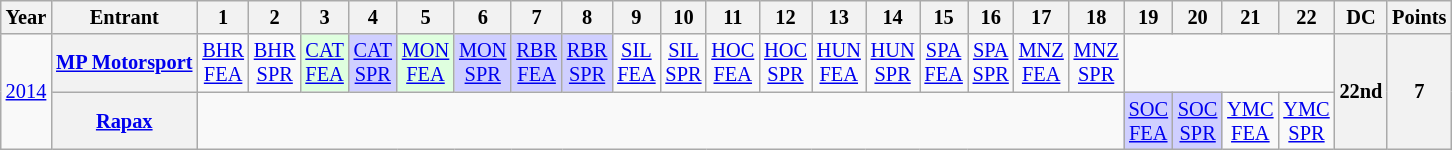<table class="wikitable" style="text-align:center; font-size:85%">
<tr>
<th>Year</th>
<th>Entrant</th>
<th>1</th>
<th>2</th>
<th>3</th>
<th>4</th>
<th>5</th>
<th>6</th>
<th>7</th>
<th>8</th>
<th>9</th>
<th>10</th>
<th>11</th>
<th>12</th>
<th>13</th>
<th>14</th>
<th>15</th>
<th>16</th>
<th>17</th>
<th>18</th>
<th>19</th>
<th>20</th>
<th>21</th>
<th>22</th>
<th>DC</th>
<th>Points</th>
</tr>
<tr>
<td rowspan=2><a href='#'>2014</a></td>
<th nowrap><a href='#'>MP Motorsport</a></th>
<td><a href='#'>BHR<br>FEA</a></td>
<td><a href='#'>BHR<br>SPR</a></td>
<td style="background:#DFFFDF;"><a href='#'>CAT<br>FEA</a><br></td>
<td style="background:#CFCFFF;"><a href='#'>CAT<br>SPR</a><br></td>
<td style="background:#DFFFDF;"><a href='#'>MON<br>FEA</a><br></td>
<td style="background:#CFCFFF;"><a href='#'>MON<br>SPR</a><br></td>
<td style="background:#CFCFFF;"><a href='#'>RBR<br>FEA</a><br></td>
<td style="background:#CFCFFF;"><a href='#'>RBR<br>SPR</a><br></td>
<td><a href='#'>SIL<br>FEA</a></td>
<td><a href='#'>SIL<br>SPR</a></td>
<td><a href='#'>HOC<br>FEA</a></td>
<td><a href='#'>HOC<br>SPR</a></td>
<td><a href='#'>HUN<br>FEA</a></td>
<td><a href='#'>HUN<br>SPR</a></td>
<td><a href='#'>SPA<br>FEA</a></td>
<td><a href='#'>SPA<br>SPR</a></td>
<td><a href='#'>MNZ<br>FEA</a></td>
<td><a href='#'>MNZ<br>SPR</a></td>
<td colspan=4></td>
<th rowspan=2>22nd</th>
<th rowspan=2>7</th>
</tr>
<tr>
<th><a href='#'>Rapax</a></th>
<td colspan=18></td>
<td style="background:#CFCFFF;"><a href='#'>SOC<br>FEA</a><br></td>
<td style="background:#CFCFFF;"><a href='#'>SOC<br>SPR</a><br></td>
<td><a href='#'>YMC<br>FEA</a></td>
<td><a href='#'>YMC<br>SPR</a></td>
</tr>
</table>
